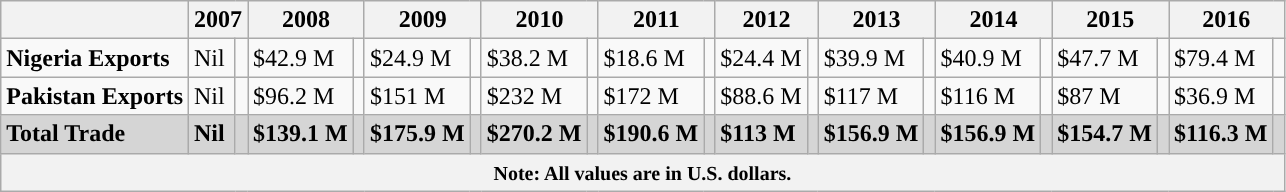<table class="wikitable">
<tr>
<th></th>
<th colspan="2">2007</th>
<th colspan="2">2008</th>
<th colspan="2">2009</th>
<th colspan="2">2010</th>
<th colspan="2">2011</th>
<th colspan="2">2012</th>
<th colspan="2">2013</th>
<th colspan="2">2014</th>
<th colspan="2">2015</th>
<th colspan="2">2016</th>
</tr>
<tr>
<td> <strong>Nigeria Exports</strong></td>
<td>Nil</td>
<td></td>
<td>$42.9 M</td>
<td></td>
<td>$24.9 M</td>
<td></td>
<td>$38.2 M</td>
<td></td>
<td>$18.6 M</td>
<td></td>
<td>$24.4 M</td>
<td></td>
<td>$39.9 M</td>
<td></td>
<td>$40.9 M</td>
<td></td>
<td>$47.7 M</td>
<td></td>
<td>$79.4 M</td>
<td></td>
</tr>
<tr>
<td> <strong>Pakistan Exports</strong></td>
<td>Nil</td>
<td></td>
<td>$96.2 M</td>
<td></td>
<td>$151 M</td>
<td></td>
<td>$232 M</td>
<td></td>
<td>$172 M</td>
<td></td>
<td>$88.6 M</td>
<td></td>
<td>$117 M</td>
<td></td>
<td>$116 M</td>
<td></td>
<td>$87 M</td>
<td></td>
<td>$36.9 M</td>
<td></td>
</tr>
<tr>
<td style='background: #D5D5D5;'><strong>Total Trade</strong></td>
<td style='background: #D5D5D5;'><strong>Nil</strong></td>
<td style='background: #D5D5D5;'></td>
<td style='background: #D5D5D5;'><strong>$139.1 M</strong></td>
<td style='background: #D5D5D5;'></td>
<td style='background: #D5D5D5;'><strong>$175.9 M</strong></td>
<td style='background: #D5D5D5;'></td>
<td style='background: #D5D5D5;'><strong>$270.2 M</strong></td>
<td style='background: #D5D5D5;'></td>
<td style='background: #D5D5D5;'><strong>$190.6 M</strong></td>
<td style='background: #D5D5D5;'></td>
<td style='background: #D5D5D5;'><strong>$113 M</strong></td>
<td style='background: #D5D5D5;'></td>
<td style='background: #D5D5D5;'><strong>$156.9 M</strong></td>
<td style='background: #D5D5D5;'></td>
<td style='background: #D5D5D5;'><strong>$156.9 M</strong></td>
<td style='background: #D5D5D5;'></td>
<td style='background: #D5D5D5;'><strong>$154.7 M</strong></td>
<td style='background: #D5D5D5;'></td>
<td style='background: #D5D5D5;'><strong>$116.3 M</strong></td>
<td style='background: #D5D5D5;'></td>
</tr>
<tr>
<th colspan="21"><small>Note: All values are in U.S. dollars.</small></th>
</tr>
</table>
